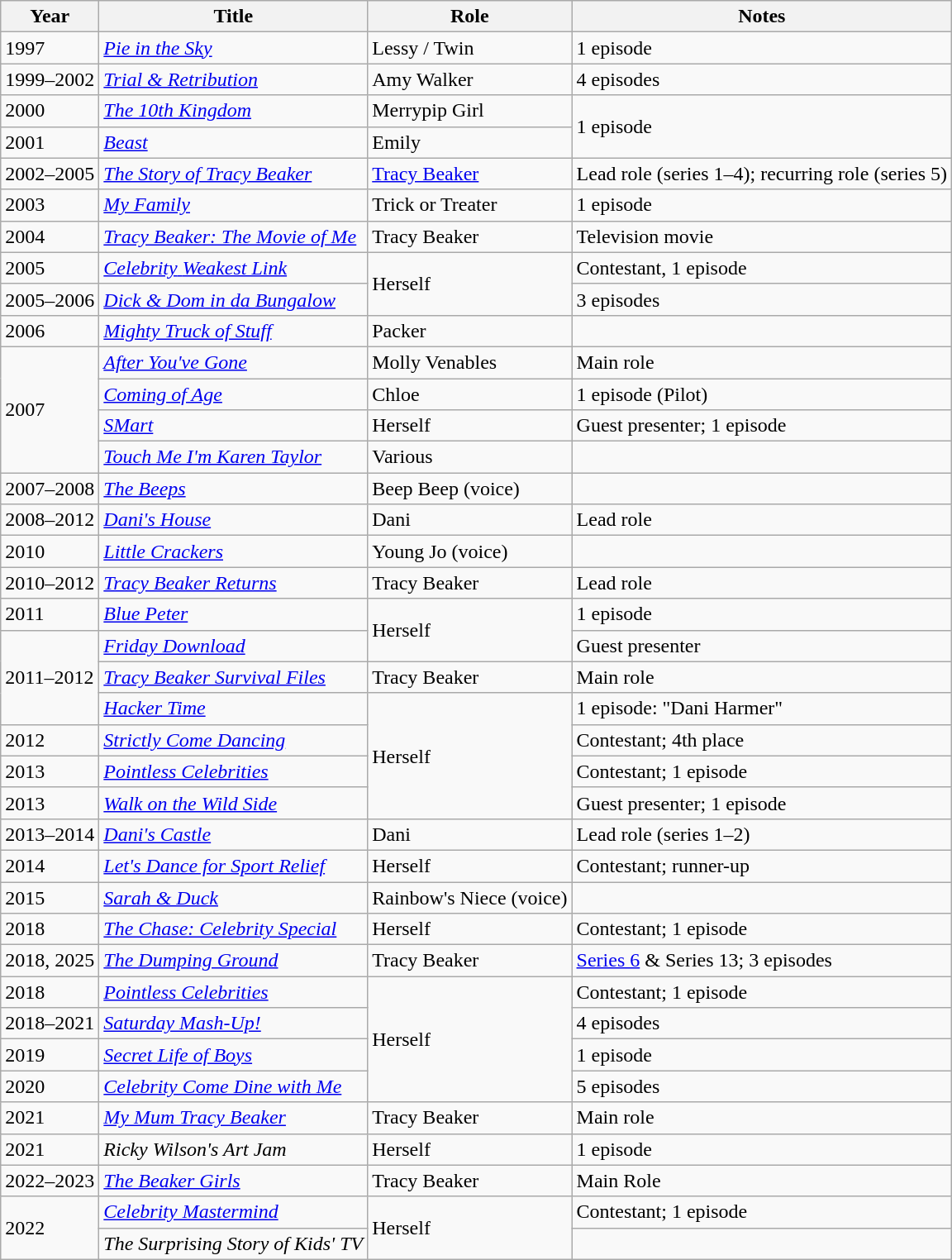<table class="wikitable">
<tr>
<th>Year</th>
<th>Title</th>
<th>Role</th>
<th>Notes</th>
</tr>
<tr>
<td>1997</td>
<td><em><a href='#'>Pie in the Sky</a></em></td>
<td>Lessy / Twin</td>
<td>1 episode</td>
</tr>
<tr>
<td>1999–2002</td>
<td><em><a href='#'>Trial & Retribution</a></em></td>
<td>Amy Walker</td>
<td>4 episodes</td>
</tr>
<tr>
<td>2000</td>
<td><em><a href='#'>The 10th Kingdom</a></em></td>
<td>Merrypip Girl</td>
<td rowspan="2">1 episode</td>
</tr>
<tr>
<td>2001</td>
<td><em><a href='#'>Beast</a></em></td>
<td>Emily</td>
</tr>
<tr>
<td>2002–2005</td>
<td><em><a href='#'>The Story of Tracy Beaker</a></em></td>
<td><a href='#'>Tracy Beaker</a></td>
<td>Lead role (series 1–4); recurring role (series 5)</td>
</tr>
<tr>
<td>2003</td>
<td><em><a href='#'>My Family</a></em></td>
<td>Trick or Treater</td>
<td>1 episode</td>
</tr>
<tr>
<td>2004</td>
<td><em><a href='#'>Tracy Beaker: The Movie of Me</a></em></td>
<td>Tracy Beaker</td>
<td>Television movie</td>
</tr>
<tr>
<td>2005</td>
<td><a href='#'><em>Celebrity</em> <em>Weakest Link</em></a></td>
<td rowspan="2">Herself</td>
<td>Contestant, 1 episode</td>
</tr>
<tr>
<td>2005–2006</td>
<td><em><a href='#'>Dick & Dom in da Bungalow</a></em></td>
<td>3 episodes</td>
</tr>
<tr>
<td>2006</td>
<td><em><a href='#'>Mighty Truck of Stuff</a></em></td>
<td>Packer</td>
<td></td>
</tr>
<tr>
<td rowspan="4">2007</td>
<td><em><a href='#'>After You've Gone</a></em></td>
<td>Molly Venables</td>
<td>Main role</td>
</tr>
<tr>
<td><a href='#'><em>Coming of Age</em></a></td>
<td>Chloe</td>
<td>1 episode (Pilot)</td>
</tr>
<tr>
<td><em><a href='#'>SMart</a></em></td>
<td>Herself</td>
<td>Guest presenter; 1 episode</td>
</tr>
<tr>
<td><em><a href='#'>Touch Me I'm Karen Taylor</a></em></td>
<td>Various</td>
<td></td>
</tr>
<tr>
<td>2007–2008</td>
<td><em><a href='#'>The Beeps</a></em></td>
<td>Beep Beep (voice)</td>
<td></td>
</tr>
<tr>
<td>2008–2012</td>
<td><em><a href='#'>Dani's House</a></em></td>
<td>Dani</td>
<td>Lead role</td>
</tr>
<tr>
<td>2010</td>
<td><em><a href='#'>Little Crackers</a></em></td>
<td>Young Jo (voice)</td>
<td></td>
</tr>
<tr>
<td>2010–2012</td>
<td><em><a href='#'>Tracy Beaker Returns</a></em></td>
<td>Tracy Beaker</td>
<td>Lead role</td>
</tr>
<tr>
<td>2011</td>
<td><em><a href='#'>Blue Peter</a></em></td>
<td rowspan="2">Herself</td>
<td>1 episode</td>
</tr>
<tr>
<td rowspan="3">2011–2012</td>
<td><em><a href='#'>Friday Download</a></em></td>
<td>Guest presenter</td>
</tr>
<tr>
<td><em><a href='#'>Tracy Beaker Survival Files</a></em></td>
<td>Tracy Beaker</td>
<td>Main role</td>
</tr>
<tr>
<td><em><a href='#'>Hacker Time</a></em></td>
<td rowspan="4">Herself</td>
<td>1 episode: "Dani Harmer"</td>
</tr>
<tr>
<td>2012</td>
<td><em><a href='#'>Strictly Come Dancing</a></em></td>
<td>Contestant; 4th place</td>
</tr>
<tr>
<td>2013</td>
<td><em><a href='#'>Pointless Celebrities</a></em></td>
<td>Contestant; 1 episode</td>
</tr>
<tr>
<td>2013</td>
<td><a href='#'><em>Walk on the Wild Side</em></a></td>
<td>Guest presenter; 1 episode</td>
</tr>
<tr>
<td>2013–2014</td>
<td><em><a href='#'>Dani's Castle</a></em></td>
<td>Dani</td>
<td>Lead role (series 1–2)</td>
</tr>
<tr>
<td>2014</td>
<td><em><a href='#'>Let's Dance for Sport Relief</a></em></td>
<td>Herself</td>
<td>Contestant; runner-up</td>
</tr>
<tr>
<td>2015</td>
<td><em><a href='#'>Sarah & Duck</a></em></td>
<td>Rainbow's Niece (voice)</td>
<td></td>
</tr>
<tr>
<td>2018</td>
<td><em><a href='#'>The Chase: Celebrity Special</a></em></td>
<td>Herself</td>
<td>Contestant; 1 episode</td>
</tr>
<tr>
<td>2018, 2025</td>
<td><em><a href='#'>The Dumping Ground</a></em></td>
<td>Tracy Beaker</td>
<td><a href='#'>Series 6</a> & Series 13; 3 episodes</td>
</tr>
<tr>
<td>2018</td>
<td><em><a href='#'>Pointless Celebrities</a></em></td>
<td rowspan="4">Herself</td>
<td>Contestant; 1 episode</td>
</tr>
<tr>
<td>2018–2021</td>
<td><em><a href='#'>Saturday Mash-Up!</a></em></td>
<td>4 episodes</td>
</tr>
<tr>
<td>2019</td>
<td><em><a href='#'>Secret Life of Boys</a></em></td>
<td>1 episode</td>
</tr>
<tr>
<td>2020</td>
<td><em><a href='#'>Celebrity Come Dine with Me</a></em></td>
<td>5 episodes</td>
</tr>
<tr>
<td rowspan="1">2021</td>
<td><em><a href='#'>My Mum Tracy Beaker</a></em></td>
<td>Tracy Beaker</td>
<td>Main role</td>
</tr>
<tr>
<td>2021</td>
<td><em>Ricky Wilson's Art Jam</em></td>
<td>Herself</td>
<td>1 episode</td>
</tr>
<tr>
<td>2022–2023</td>
<td><em><a href='#'>The Beaker Girls</a></em></td>
<td>Tracy Beaker</td>
<td>Main Role</td>
</tr>
<tr>
<td rowspan="2">2022</td>
<td><em><a href='#'>Celebrity Mastermind</a></em></td>
<td rowspan="2">Herself</td>
<td>Contestant; 1 episode</td>
</tr>
<tr>
<td><em>The Surprising Story of Kids' TV</em></td>
<td></td>
</tr>
</table>
